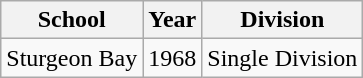<table class="wikitable">
<tr>
<th>School</th>
<th>Year</th>
<th>Division</th>
</tr>
<tr>
<td>Sturgeon Bay</td>
<td>1968</td>
<td>Single Division</td>
</tr>
</table>
